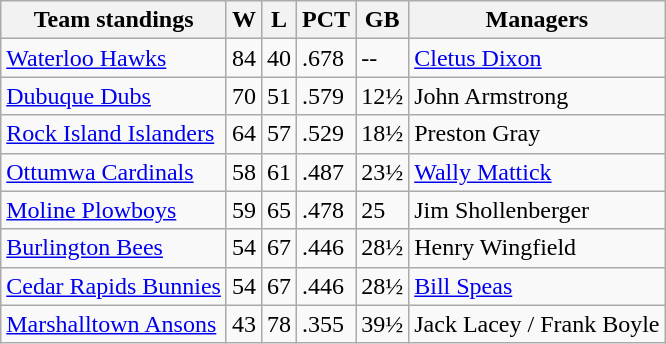<table class="wikitable">
<tr>
<th>Team standings</th>
<th>W</th>
<th>L</th>
<th>PCT</th>
<th>GB</th>
<th>Managers</th>
</tr>
<tr>
<td><a href='#'>Waterloo Hawks</a></td>
<td>84</td>
<td>40</td>
<td>.678</td>
<td>--</td>
<td><a href='#'>Cletus Dixon</a></td>
</tr>
<tr>
<td><a href='#'>Dubuque Dubs</a></td>
<td>70</td>
<td>51</td>
<td>.579</td>
<td>12½</td>
<td>John Armstrong</td>
</tr>
<tr>
<td><a href='#'>Rock Island Islanders</a></td>
<td>64</td>
<td>57</td>
<td>.529</td>
<td>18½</td>
<td>Preston Gray</td>
</tr>
<tr>
<td><a href='#'>Ottumwa Cardinals</a></td>
<td>58</td>
<td>61</td>
<td>.487</td>
<td>23½</td>
<td><a href='#'>Wally Mattick</a></td>
</tr>
<tr>
<td><a href='#'>Moline Plowboys</a></td>
<td>59</td>
<td>65</td>
<td>.478</td>
<td>25</td>
<td>Jim Shollenberger</td>
</tr>
<tr>
<td><a href='#'>Burlington Bees</a></td>
<td>54</td>
<td>67</td>
<td>.446</td>
<td>28½</td>
<td>Henry Wingfield</td>
</tr>
<tr>
<td><a href='#'>Cedar Rapids Bunnies</a></td>
<td>54</td>
<td>67</td>
<td>.446</td>
<td>28½</td>
<td><a href='#'>Bill Speas</a></td>
</tr>
<tr>
<td><a href='#'>Marshalltown Ansons</a></td>
<td>43</td>
<td>78</td>
<td>.355</td>
<td>39½</td>
<td>Jack Lacey / Frank Boyle</td>
</tr>
</table>
